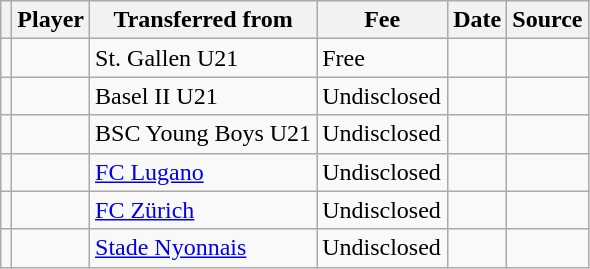<table class="wikitable plainrowheaders sortable">
<tr>
<th></th>
<th scope="col">Player</th>
<th>Transferred from</th>
<th style="width: 80px;">Fee</th>
<th scope="col">Date</th>
<th scope="col">Source</th>
</tr>
<tr>
<td align="center"></td>
<td> </td>
<td> St. Gallen U21</td>
<td>Free</td>
<td></td>
<td></td>
</tr>
<tr>
<td align="center"></td>
<td> </td>
<td> Basel II U21</td>
<td>Undisclosed</td>
<td></td>
<td></td>
</tr>
<tr>
<td align="center"></td>
<td> </td>
<td> BSC Young Boys U21</td>
<td>Undisclosed</td>
<td></td>
<td></td>
</tr>
<tr>
<td align="center"></td>
<td> </td>
<td> <a href='#'>FC Lugano</a></td>
<td>Undisclosed</td>
<td></td>
<td></td>
</tr>
<tr>
<td align="center"></td>
<td> </td>
<td> <a href='#'>FC Zürich</a></td>
<td>Undisclosed</td>
<td></td>
<td></td>
</tr>
<tr>
<td align="center"></td>
<td> </td>
<td> <a href='#'>Stade Nyonnais</a></td>
<td>Undisclosed</td>
<td></td>
<td></td>
</tr>
</table>
